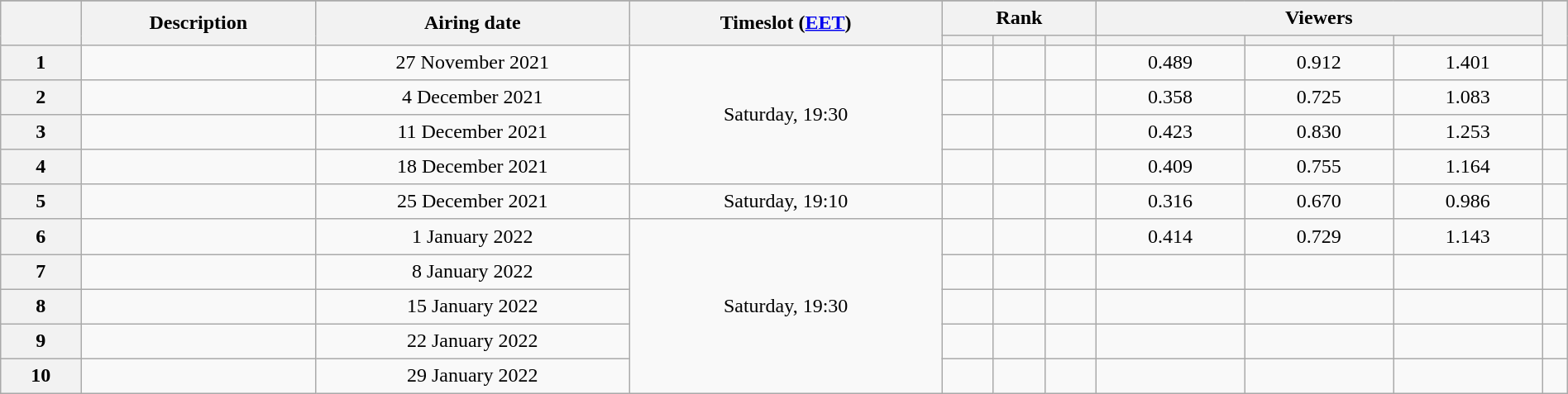<table class="wikitable plainrowheaders" style=" text-align:center; line-height:1.3em; width:100%;">
<tr>
</tr>
<tr>
<th rowspan=2></th>
<th rowspan=2 width=15%>Description</th>
<th rowspan=2 width=20%>Airing date</th>
<th rowspan=2 width=20%>Timeslot (<a href='#'>EET</a>)</th>
<th colspan=3>Rank</th>
<th colspan=3>Viewers</th>
<th rowspan=2></th>
</tr>
<tr>
<th></th>
<th></th>
<th></th>
<th></th>
<th></th>
<th></th>
</tr>
<tr>
<th>1</th>
<td></td>
<td>27 November 2021</td>
<td rowspan="4">Saturday, 19:30</td>
<td></td>
<td></td>
<td></td>
<td>0.489</td>
<td>0.912</td>
<td>1.401</td>
<td></td>
</tr>
<tr>
<th>2</th>
<td></td>
<td>4 December 2021</td>
<td></td>
<td></td>
<td></td>
<td>0.358</td>
<td>0.725</td>
<td>1.083</td>
<td></td>
</tr>
<tr>
<th>3</th>
<td></td>
<td>11 December 2021</td>
<td></td>
<td></td>
<td></td>
<td>0.423</td>
<td>0.830</td>
<td>1.253</td>
<td></td>
</tr>
<tr>
<th>4</th>
<td></td>
<td>18 December 2021</td>
<td></td>
<td></td>
<td></td>
<td>0.409</td>
<td>0.755</td>
<td>1.164</td>
<td></td>
</tr>
<tr>
<th>5</th>
<td></td>
<td>25 December 2021</td>
<td>Saturday, 19:10</td>
<td></td>
<td></td>
<td></td>
<td>0.316</td>
<td>0.670</td>
<td>0.986</td>
<td></td>
</tr>
<tr>
<th>6</th>
<td></td>
<td>1 January 2022</td>
<td rowspan="5">Saturday, 19:30</td>
<td></td>
<td></td>
<td></td>
<td>0.414</td>
<td>0.729</td>
<td>1.143</td>
<td></td>
</tr>
<tr>
<th>7</th>
<td></td>
<td>8 January 2022</td>
<td></td>
<td></td>
<td></td>
<td></td>
<td></td>
<td></td>
<td></td>
</tr>
<tr>
<th>8</th>
<td></td>
<td>15 January 2022</td>
<td></td>
<td></td>
<td></td>
<td></td>
<td></td>
<td></td>
<td></td>
</tr>
<tr>
<th>9</th>
<td></td>
<td>22 January 2022</td>
<td></td>
<td></td>
<td></td>
<td></td>
<td></td>
<td></td>
<td></td>
</tr>
<tr>
<th>10</th>
<td></td>
<td>29 January 2022</td>
<td></td>
<td></td>
<td></td>
<td></td>
<td></td>
<td></td>
<td></td>
</tr>
</table>
